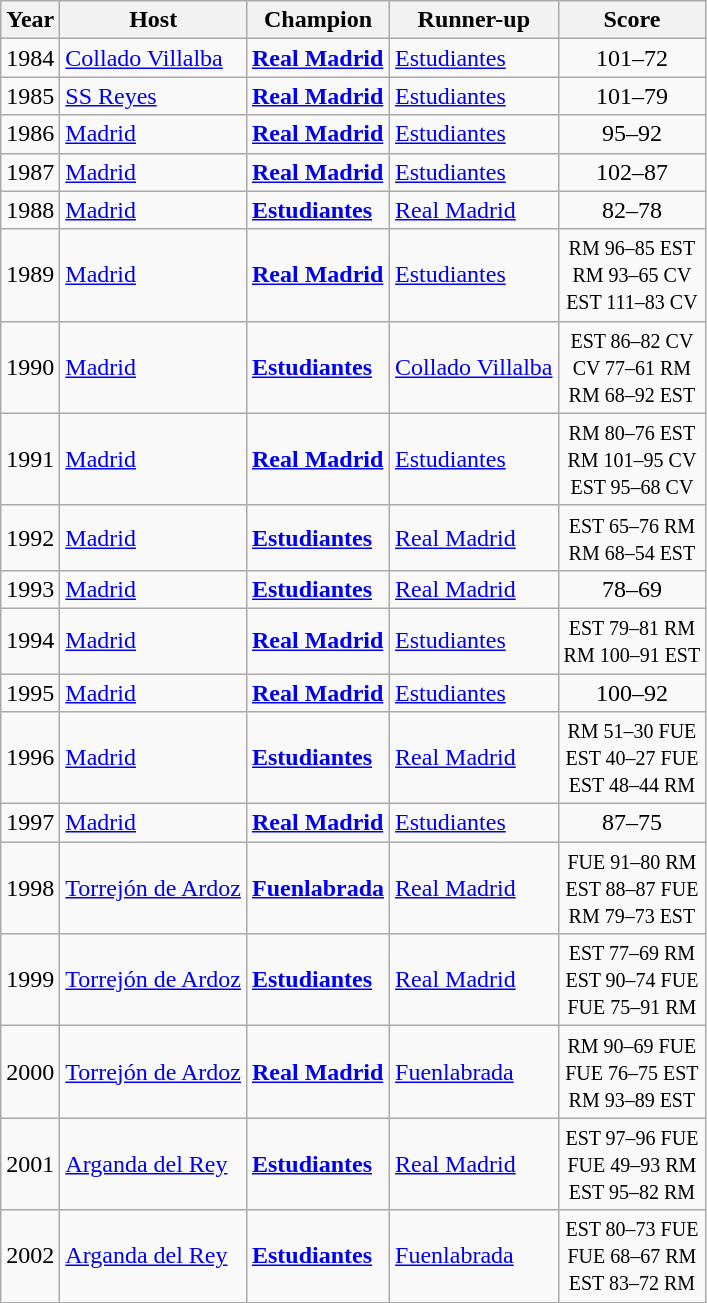<table class="wikitable">
<tr>
<th>Year</th>
<th>Host</th>
<th>Champion</th>
<th>Runner-up</th>
<th>Score</th>
</tr>
<tr>
<td>1984</td>
<td><a href='#'>Collado Villalba</a></td>
<td><strong><a href='#'>Real Madrid</a></strong></td>
<td><a href='#'>Estudiantes</a></td>
<td align="center">101–72</td>
</tr>
<tr>
<td>1985</td>
<td><a href='#'>SS Reyes</a></td>
<td><strong><a href='#'>Real Madrid</a></strong></td>
<td><a href='#'>Estudiantes</a></td>
<td align="center">101–79</td>
</tr>
<tr>
<td>1986</td>
<td><a href='#'>Madrid</a></td>
<td><strong><a href='#'>Real Madrid</a></strong></td>
<td><a href='#'>Estudiantes</a></td>
<td align="center">95–92</td>
</tr>
<tr>
<td>1987</td>
<td><a href='#'>Madrid</a></td>
<td><strong><a href='#'>Real Madrid</a></strong></td>
<td><a href='#'>Estudiantes</a></td>
<td align="center">102–87</td>
</tr>
<tr>
<td>1988</td>
<td><a href='#'>Madrid</a></td>
<td><strong><a href='#'>Estudiantes</a></strong></td>
<td><a href='#'>Real Madrid</a></td>
<td align="center">82–78</td>
</tr>
<tr>
<td>1989</td>
<td><a href='#'>Madrid</a></td>
<td><strong><a href='#'>Real Madrid</a></strong></td>
<td><a href='#'>Estudiantes</a></td>
<td style="text-align:center;"><small> RM 96–85 EST <br> RM 93–65 CV <br> EST 111–83 CV </small></td>
</tr>
<tr>
<td>1990</td>
<td><a href='#'>Madrid</a></td>
<td><strong><a href='#'>Estudiantes</a></strong></td>
<td><a href='#'>Collado Villalba</a></td>
<td style="text-align:center;"><small> EST 86–82 CV <br> CV 77–61 RM <br> RM 68–92 EST </small></td>
</tr>
<tr>
<td>1991</td>
<td><a href='#'>Madrid</a></td>
<td><strong><a href='#'>Real Madrid</a></strong></td>
<td><a href='#'>Estudiantes</a></td>
<td style="text-align:center;"><small> RM 80–76 EST <br> RM 101–95 CV <br> EST 95–68 CV </small></td>
</tr>
<tr>
<td>1992</td>
<td><a href='#'>Madrid</a></td>
<td><strong><a href='#'>Estudiantes</a></strong></td>
<td><a href='#'>Real Madrid</a></td>
<td style="text-align:center;"><small> EST 65–76 RM <br> RM 68–54 EST </small></td>
</tr>
<tr>
<td>1993</td>
<td><a href='#'>Madrid</a></td>
<td><strong><a href='#'>Estudiantes</a></strong></td>
<td><a href='#'>Real Madrid</a></td>
<td align="center">78–69</td>
</tr>
<tr>
<td>1994</td>
<td><a href='#'>Madrid</a></td>
<td><strong><a href='#'>Real Madrid</a></strong></td>
<td><a href='#'>Estudiantes</a></td>
<td style="text-align:center;"><small> EST 79–81 RM <br> RM 100–91 EST </small></td>
</tr>
<tr>
<td>1995</td>
<td><a href='#'>Madrid</a></td>
<td><strong><a href='#'>Real Madrid</a></strong></td>
<td><a href='#'>Estudiantes</a></td>
<td align="center">100–92</td>
</tr>
<tr>
<td>1996</td>
<td><a href='#'>Madrid</a></td>
<td><strong><a href='#'>Estudiantes</a></strong></td>
<td><a href='#'>Real Madrid</a></td>
<td style="text-align:center;"><small> RM 51–30 FUE <br> EST 40–27 FUE <br> EST 48–44 RM </small></td>
</tr>
<tr>
<td>1997</td>
<td><a href='#'>Madrid</a></td>
<td><strong><a href='#'>Real Madrid</a></strong></td>
<td><a href='#'>Estudiantes</a></td>
<td align="center">87–75</td>
</tr>
<tr>
<td>1998</td>
<td><a href='#'>Torrejón de Ardoz</a></td>
<td><strong><a href='#'>Fuenlabrada</a></strong></td>
<td><a href='#'>Real Madrid</a></td>
<td style="text-align:center;"><small> FUE 91–80 RM <br> EST 88–87 FUE <br> RM 79–73 EST </small></td>
</tr>
<tr>
<td>1999</td>
<td><a href='#'>Torrejón de Ardoz</a></td>
<td><strong><a href='#'>Estudiantes</a></strong></td>
<td><a href='#'>Real Madrid</a></td>
<td style="text-align:center;"><small>EST 77–69 RM <br> EST 90–74 FUE <br> FUE 75–91 RM </small></td>
</tr>
<tr>
<td>2000</td>
<td><a href='#'>Torrejón de Ardoz</a></td>
<td><strong><a href='#'>Real Madrid</a></strong></td>
<td><a href='#'>Fuenlabrada</a></td>
<td style="text-align:center;"><small> RM 90–69 FUE <br> FUE 76–75 EST <br> RM 93–89 EST </small></td>
</tr>
<tr>
<td>2001</td>
<td><a href='#'>Arganda del Rey</a></td>
<td><strong><a href='#'>Estudiantes</a></strong></td>
<td><a href='#'>Real Madrid</a></td>
<td style="text-align:center;"><small> EST 97–96 FUE <br> FUE 49–93 RM <br> EST 95–82 RM </small></td>
</tr>
<tr>
<td>2002</td>
<td><a href='#'>Arganda del Rey</a></td>
<td><strong><a href='#'>Estudiantes</a></strong></td>
<td><a href='#'>Fuenlabrada</a></td>
<td style="text-align:center;"><small> EST 80–73 FUE <br> FUE 68–67 RM <br> EST 83–72 RM </small></td>
</tr>
<tr>
</tr>
</table>
